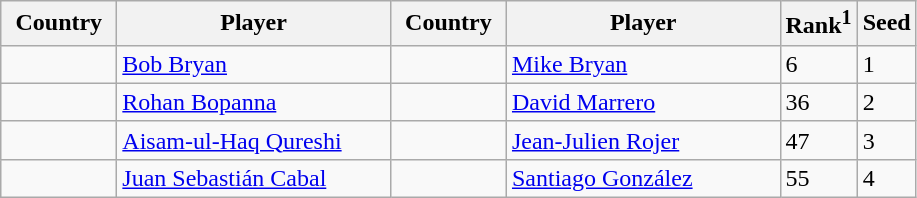<table class="sortable wikitable">
<tr>
<th width="70">Country</th>
<th width="175">Player</th>
<th width="70">Country</th>
<th width="175">Player</th>
<th>Rank<sup>1</sup></th>
<th>Seed</th>
</tr>
<tr>
<td></td>
<td><a href='#'>Bob Bryan</a></td>
<td></td>
<td><a href='#'>Mike Bryan</a></td>
<td>6</td>
<td>1</td>
</tr>
<tr>
<td></td>
<td><a href='#'>Rohan Bopanna</a></td>
<td></td>
<td><a href='#'>David Marrero</a></td>
<td>36</td>
<td>2</td>
</tr>
<tr>
<td></td>
<td><a href='#'>Aisam-ul-Haq Qureshi</a></td>
<td></td>
<td><a href='#'>Jean-Julien Rojer</a></td>
<td>47</td>
<td>3</td>
</tr>
<tr>
<td></td>
<td><a href='#'>Juan Sebastián Cabal</a></td>
<td></td>
<td><a href='#'>Santiago González</a></td>
<td>55</td>
<td>4</td>
</tr>
</table>
